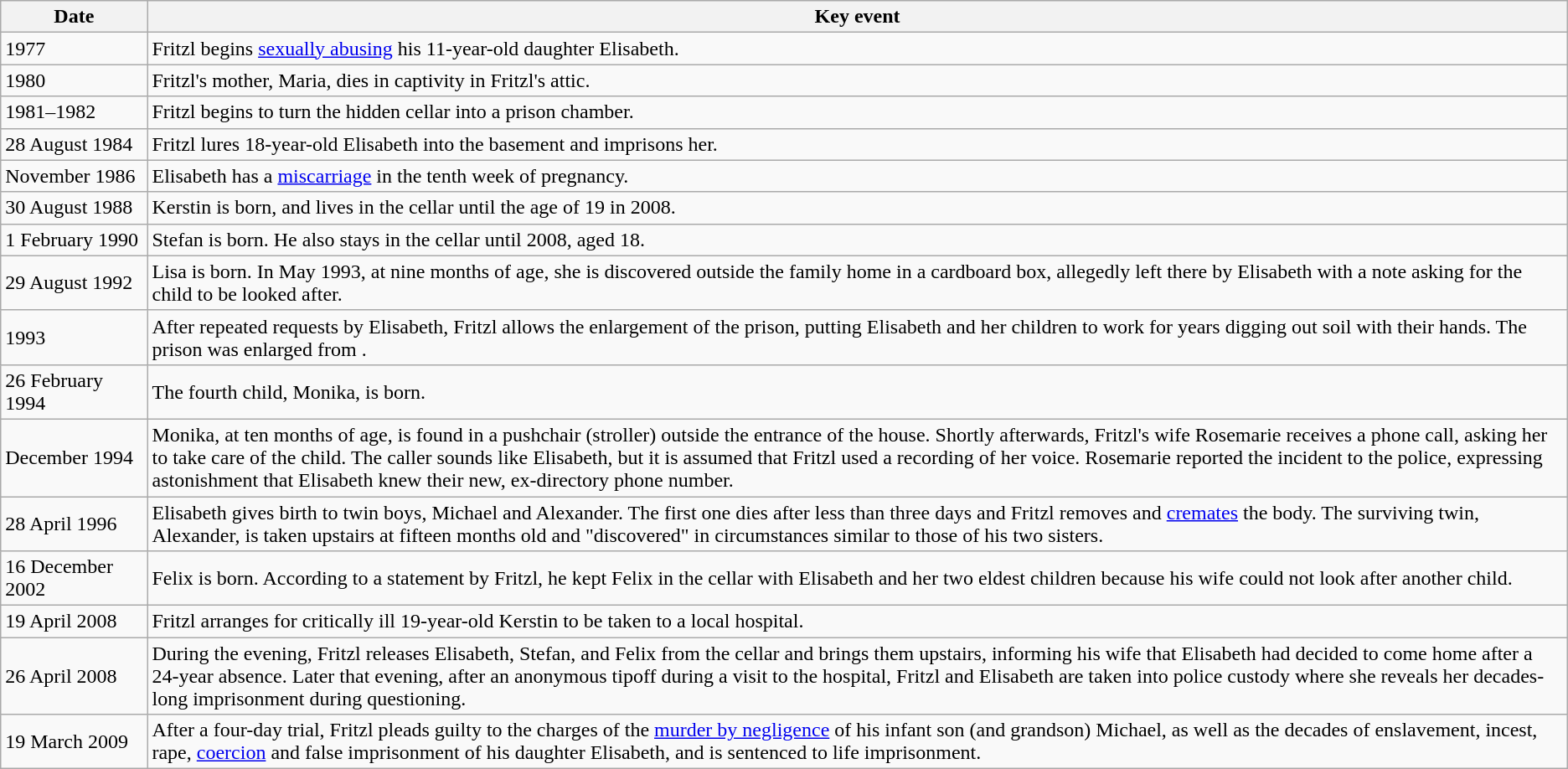<table class="wikitable">
<tr>
<th>Date</th>
<th>Key event</th>
</tr>
<tr>
<td>1977</td>
<td>Fritzl begins <a href='#'>sexually abusing</a> his 11-year-old daughter Elisabeth.</td>
</tr>
<tr>
<td>1980</td>
<td>Fritzl's mother, Maria, dies in captivity in Fritzl's attic.</td>
</tr>
<tr>
<td>1981–1982</td>
<td>Fritzl begins to turn the hidden cellar into a prison chamber.</td>
</tr>
<tr>
<td style="white-space:nowrap;">28 August 1984</td>
<td>Fritzl lures 18-year-old Elisabeth into the basement and imprisons her.</td>
</tr>
<tr>
<td>November 1986</td>
<td>Elisabeth has a <a href='#'>miscarriage</a> in the tenth week of pregnancy.</td>
</tr>
<tr>
<td>30 August 1988</td>
<td>Kerstin is born, and lives in the cellar until the age of 19 in 2008.</td>
</tr>
<tr>
<td>1 February 1990</td>
<td>Stefan is born. He also stays in the cellar until 2008, aged 18.</td>
</tr>
<tr>
<td>29 August 1992</td>
<td>Lisa is born. In May 1993, at nine months of age, she is discovered outside the family home in a cardboard box, allegedly left there by Elisabeth with a note asking for the child to be looked after.</td>
</tr>
<tr>
<td>1993</td>
<td>After repeated requests by Elisabeth, Fritzl allows the enlargement of the prison, putting Elisabeth and her children to work for years digging out soil with their hands. The prison was enlarged from .</td>
</tr>
<tr>
<td>26 February 1994</td>
<td>The fourth child, Monika, is born.</td>
</tr>
<tr>
<td>December 1994</td>
<td>Monika, at ten months of age, is found in a pushchair (stroller) outside the entrance of the house. Shortly afterwards, Fritzl's wife Rosemarie receives a phone call, asking her to take care of the child. The caller sounds like Elisabeth, but it is assumed that Fritzl used a recording of her voice. Rosemarie reported the incident to the police, expressing astonishment that Elisabeth knew their new, ex-directory phone number.</td>
</tr>
<tr>
<td>28 April 1996</td>
<td>Elisabeth gives birth to twin boys, Michael and Alexander. The first one dies after less than three days and Fritzl removes and <a href='#'>cremates</a> the body. The surviving twin, Alexander, is taken upstairs at fifteen months old and "discovered" in circumstances similar to those of his two sisters.</td>
</tr>
<tr>
<td>16 December 2002</td>
<td>Felix is born. According to a statement by Fritzl, he kept Felix in the cellar with Elisabeth and her two eldest children because his wife could not look after another child.</td>
</tr>
<tr>
<td>19 April 2008</td>
<td>Fritzl arranges for critically ill 19-year-old Kerstin to be taken to a local hospital.</td>
</tr>
<tr>
<td>26 April 2008</td>
<td>During the evening, Fritzl releases Elisabeth, Stefan, and Felix from the cellar and brings them upstairs, informing his wife that Elisabeth had decided to come home after a 24-year absence. Later that evening, after an anonymous tipoff during a visit to the hospital, Fritzl and Elisabeth are taken into police custody where she reveals her decades-long imprisonment during questioning.</td>
</tr>
<tr>
<td>19 March 2009</td>
<td>After a four-day trial, Fritzl pleads guilty to the charges of the <a href='#'>murder by negligence</a> of his infant son (and grandson) Michael, as well as the decades of enslavement, incest, rape, <a href='#'>coercion</a> and false imprisonment of his daughter Elisabeth, and is sentenced to life imprisonment.</td>
</tr>
</table>
